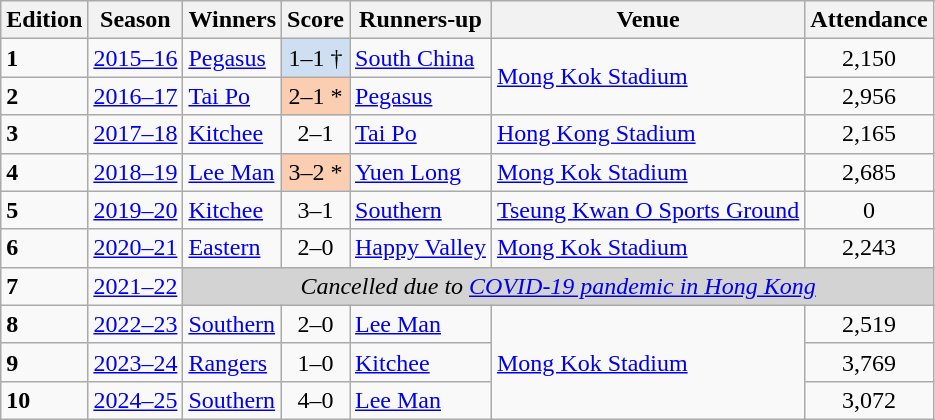<table class="sortable wikitable">
<tr>
<th>Edition</th>
<th>Season</th>
<th>Winners</th>
<th>Score</th>
<th>Runners-up</th>
<th>Venue</th>
<th>Attendance</th>
</tr>
<tr>
<td><strong>1</strong></td>
<td align="center"><a href='#'>2015–16</a></td>
<td><a href='#'>Pegasus</a></td>
<td style="background:#cedff2; text-align:center;">1–1 †</td>
<td><a href='#'>South China</a></td>
<td rowspan=2><a href='#'>Mong Kok Stadium</a></td>
<td align=center>2,150</td>
</tr>
<tr>
<td><strong>2</strong></td>
<td align="center"><a href='#'>2016–17</a></td>
<td><a href='#'>Tai Po</a></td>
<td style="background:#fbceb1; text-align:center;">2–1 *</td>
<td><a href='#'>Pegasus</a></td>
<td align=center>2,956</td>
</tr>
<tr>
<td><strong>3</strong></td>
<td align="center"><a href='#'>2017–18</a></td>
<td><a href='#'>Kitchee</a></td>
<td align=center>2–1</td>
<td><a href='#'>Tai Po</a></td>
<td><a href='#'>Hong Kong Stadium</a></td>
<td align=center>2,165</td>
</tr>
<tr>
<td><strong>4</strong></td>
<td align="center"><a href='#'>2018–19</a></td>
<td><a href='#'>Lee Man</a></td>
<td style="background:#fbceb1; text-align:center;">3–2 *</td>
<td><a href='#'>Yuen Long</a></td>
<td><a href='#'>Mong Kok Stadium</a></td>
<td align=center>2,685</td>
</tr>
<tr>
<td><strong>5</strong></td>
<td align="center"><a href='#'>2019–20</a></td>
<td><a href='#'>Kitchee</a></td>
<td align=center>3–1</td>
<td><a href='#'>Southern</a></td>
<td><a href='#'>Tseung Kwan O Sports Ground</a></td>
<td align=center>0</td>
</tr>
<tr>
<td><strong>6</strong></td>
<td align="center"><a href='#'>2020–21</a></td>
<td><a href='#'>Eastern</a></td>
<td align=center>2–0</td>
<td><a href='#'>Happy Valley</a></td>
<td><a href='#'>Mong Kok Stadium</a></td>
<td align=center>2,243</td>
</tr>
<tr>
<td><strong>7</strong></td>
<td align="center"><a href='#'>2021–22</a></td>
<td colspan="5" align=center bgcolor=lightgrey><em>Cancelled due to <a href='#'>COVID-19 pandemic in Hong Kong</a></em></td>
</tr>
<tr>
<td><strong>8</strong></td>
<td align="center"><a href='#'>2022–23</a></td>
<td><a href='#'>Southern</a></td>
<td align=center>2–0</td>
<td><a href='#'>Lee Man</a></td>
<td rowspan=3><a href='#'>Mong Kok Stadium</a></td>
<td align=center>2,519</td>
</tr>
<tr>
<td><strong>9</strong></td>
<td align="center"><a href='#'>2023–24</a></td>
<td><a href='#'>Rangers</a></td>
<td align=center>1–0</td>
<td><a href='#'>Kitchee</a></td>
<td align=center>3,769</td>
</tr>
<tr>
<td><strong>10</strong></td>
<td align="center"><a href='#'>2024–25</a></td>
<td><a href='#'>Southern</a></td>
<td align=center>4–0</td>
<td><a href='#'>Lee Man</a></td>
<td align=center>3,072</td>
</tr>
</table>
